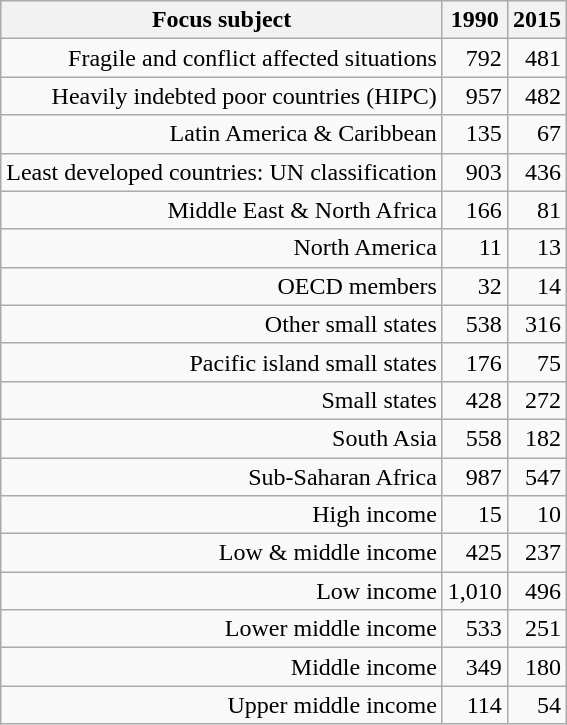<table class="wikitable sortable mw-datatable sticky-header sort-under static-row-numbers col1left" style=text-align:right;>
<tr>
<th>Focus subject</th>
<th>1990</th>
<th>2015</th>
</tr>
<tr>
<td>Fragile and conflict affected situations</td>
<td>792</td>
<td>481</td>
</tr>
<tr>
<td>Heavily indebted poor countries (HIPC)</td>
<td>957</td>
<td>482</td>
</tr>
<tr>
<td>Latin America & Caribbean</td>
<td>135</td>
<td>67</td>
</tr>
<tr>
<td>Least developed countries: UN classification</td>
<td>903</td>
<td>436</td>
</tr>
<tr>
<td>Middle East & North Africa</td>
<td>166</td>
<td>81</td>
</tr>
<tr>
<td>North America</td>
<td>11</td>
<td>13</td>
</tr>
<tr>
<td>OECD members</td>
<td>32</td>
<td>14</td>
</tr>
<tr>
<td>Other small states</td>
<td>538</td>
<td>316</td>
</tr>
<tr>
<td>Pacific island small states</td>
<td>176</td>
<td>75</td>
</tr>
<tr>
<td>Small states</td>
<td>428</td>
<td>272</td>
</tr>
<tr>
<td>South Asia</td>
<td>558</td>
<td>182</td>
</tr>
<tr>
<td>Sub-Saharan Africa</td>
<td>987</td>
<td>547</td>
</tr>
<tr>
<td>High income</td>
<td>15</td>
<td>10</td>
</tr>
<tr>
<td>Low & middle income</td>
<td>425</td>
<td>237</td>
</tr>
<tr>
<td>Low income</td>
<td>1,010</td>
<td>496</td>
</tr>
<tr>
<td>Lower middle income</td>
<td>533</td>
<td>251</td>
</tr>
<tr>
<td>Middle income</td>
<td>349</td>
<td>180</td>
</tr>
<tr>
<td>Upper middle income</td>
<td>114</td>
<td>54</td>
</tr>
</table>
